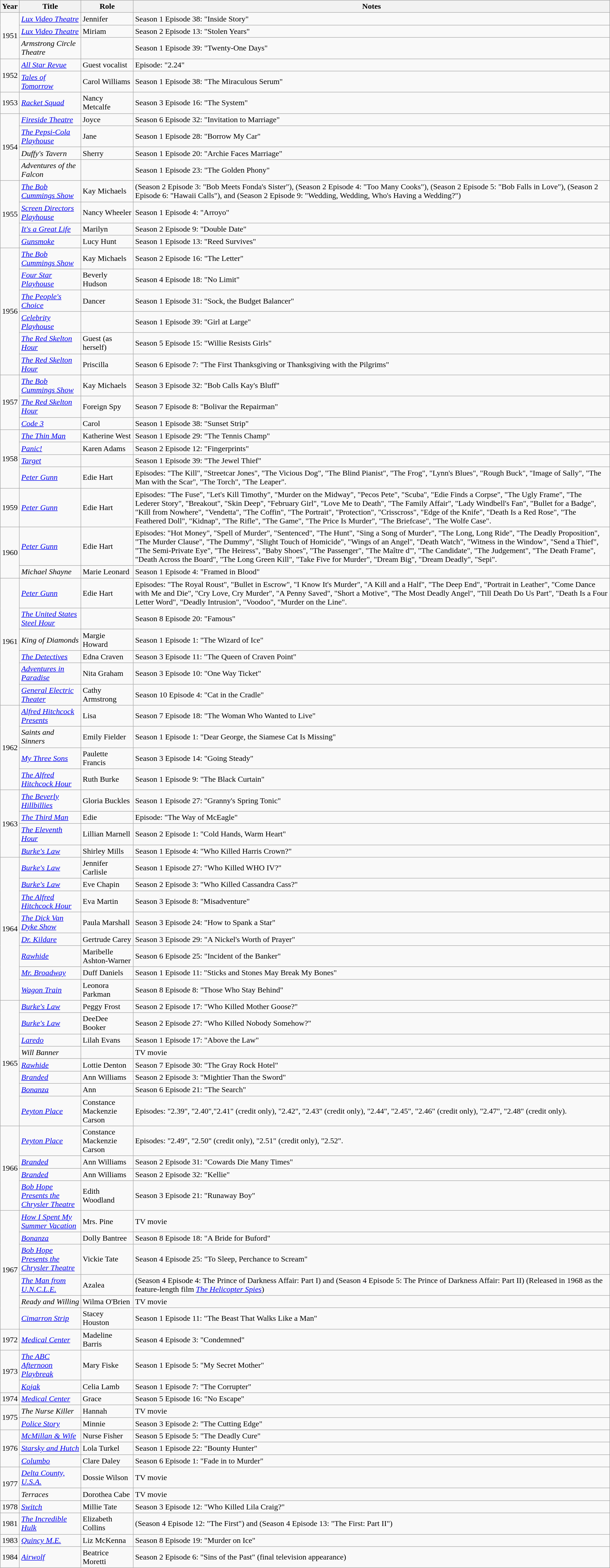<table class="wikitable">
<tr>
<th>Year</th>
<th>Title</th>
<th>Role</th>
<th>Notes</th>
</tr>
<tr>
<td rowspan=3>1951</td>
<td><em><a href='#'>Lux Video Theatre</a></em></td>
<td>Jennifer</td>
<td>Season 1 Episode 38: "Inside Story"</td>
</tr>
<tr>
<td><em><a href='#'>Lux Video Theatre</a></em></td>
<td>Miriam</td>
<td>Season 2 Episode 13: "Stolen Years"</td>
</tr>
<tr>
<td><em>Armstrong Circle Theatre</em></td>
<td></td>
<td>Season 1 Episode 39: "Twenty-One Days"</td>
</tr>
<tr>
<td rowspan=2>1952</td>
<td><em><a href='#'>All Star Revue</a></em></td>
<td>Guest vocalist</td>
<td>Episode: "2.24"</td>
</tr>
<tr>
<td><em><a href='#'>Tales of Tomorrow</a></em></td>
<td>Carol Williams</td>
<td>Season 1 Episode 38: "The Miraculous Serum"</td>
</tr>
<tr>
<td rowspan=1>1953</td>
<td><em><a href='#'>Racket Squad</a></em></td>
<td>Nancy Metcalfe</td>
<td>Season 3 Episode 16: "The System"</td>
</tr>
<tr>
<td rowspan=4>1954</td>
<td><em><a href='#'>Fireside Theatre</a></em></td>
<td>Joyce</td>
<td>Season 6 Episode 32: "Invitation to Marriage"</td>
</tr>
<tr>
<td><em><a href='#'>The Pepsi-Cola Playhouse</a></em></td>
<td>Jane</td>
<td>Season 1 Episode 28: "Borrow My Car"</td>
</tr>
<tr>
<td><em>Duffy's Tavern</em></td>
<td>Sherry</td>
<td>Season 1 Episode 20: "Archie Faces Marriage"</td>
</tr>
<tr>
<td><em>Adventures of the Falcon</em></td>
<td></td>
<td>Season 1 Episode 23: "The Golden Phony"</td>
</tr>
<tr>
<td rowspan=4>1955</td>
<td><em><a href='#'>The Bob Cummings Show</a></em></td>
<td>Kay Michaels</td>
<td>(Season 2 Episode 3: "Bob Meets Fonda's Sister"), (Season 2 Episode 4: "Too Many Cooks"), (Season 2 Episode 5: "Bob Falls in Love"), (Season 2 Episode 6: "Hawaii Calls"), and (Season 2 Episode 9: "Wedding, Wedding, Who's Having a Wedding?")</td>
</tr>
<tr>
<td><em><a href='#'>Screen Directors Playhouse</a></em></td>
<td>Nancy Wheeler</td>
<td>Season 1 Episode 4: "Arroyo"</td>
</tr>
<tr>
<td><em><a href='#'>It's a Great Life</a></em></td>
<td>Marilyn</td>
<td>Season 2 Episode 9: "Double Date"</td>
</tr>
<tr>
<td><em><a href='#'>Gunsmoke</a></em></td>
<td>Lucy Hunt</td>
<td>Season 1 Episode 13: "Reed Survives"</td>
</tr>
<tr>
<td rowspan=6>1956</td>
<td><em><a href='#'>The Bob Cummings Show</a></em></td>
<td>Kay Michaels</td>
<td>Season 2 Episode 16: "The Letter"</td>
</tr>
<tr>
<td><em><a href='#'>Four Star Playhouse</a></em></td>
<td>Beverly Hudson</td>
<td>Season 4 Episode 18: "No Limit"</td>
</tr>
<tr>
<td><em><a href='#'>The People's Choice</a></em></td>
<td>Dancer</td>
<td>Season 1 Episode 31: "Sock, the Budget Balancer"</td>
</tr>
<tr>
<td><em><a href='#'>Celebrity Playhouse</a></em></td>
<td></td>
<td>Season 1 Episode 39: "Girl at Large"</td>
</tr>
<tr>
<td><em><a href='#'>The Red Skelton Hour</a></em></td>
<td>Guest (as herself)</td>
<td>Season 5 Episode 15: "Willie Resists Girls"</td>
</tr>
<tr>
<td><em><a href='#'>The Red Skelton Hour</a></em></td>
<td>Priscilla</td>
<td>Season 6 Episode 7: "The First Thanksgiving or Thanksgiving with the Pilgrims"</td>
</tr>
<tr>
<td rowspan=3>1957</td>
<td><em><a href='#'>The Bob Cummings Show</a></em></td>
<td>Kay Michaels</td>
<td>Season 3 Episode 32: "Bob Calls Kay's Bluff"</td>
</tr>
<tr>
<td><em><a href='#'>The Red Skelton Hour</a></em></td>
<td>Foreign Spy</td>
<td>Season 7 Episode 8: "Bolivar the Repairman"</td>
</tr>
<tr>
<td><em><a href='#'>Code 3</a></em></td>
<td>Carol</td>
<td>Season 1 Episode 38: "Sunset Strip"</td>
</tr>
<tr>
<td rowspan=4>1958</td>
<td><em><a href='#'>The Thin Man</a></em></td>
<td>Katherine West</td>
<td>Season 1 Episode 29: "The Tennis Champ"</td>
</tr>
<tr>
<td><em><a href='#'>Panic!</a></em></td>
<td>Karen Adams</td>
<td>Season 2 Episode 12: "Fingerprints"</td>
</tr>
<tr>
<td><em><a href='#'>Target</a></em></td>
<td></td>
<td>Season 1 Episode 39: "The Jewel Thief"</td>
</tr>
<tr>
<td><em><a href='#'>Peter Gunn</a></em></td>
<td>Edie Hart</td>
<td>Episodes: "The Kill", "Streetcar Jones", "The Vicious Dog", "The Blind Pianist", "The Frog", "Lynn's Blues", "Rough Buck", "Image of Sally", "The Man with the Scar", "The Torch", "The Leaper".</td>
</tr>
<tr>
<td rowspan=1>1959</td>
<td><em><a href='#'>Peter Gunn</a></em></td>
<td>Edie Hart</td>
<td>Episodes: "The Fuse", "Let's Kill Timothy", "Murder on the Midway", "Pecos Pete", "Scuba", "Edie Finds a Corpse", "The Ugly Frame", "The Lederer Story", "Breakout", "Skin Deep", "February Girl", "Love Me to Death", "The Family Affair", "Lady Windbell's Fan", "Bullet for a Badge", "Kill from Nowhere", "Vendetta", "The Coffin", "The Portrait", "Protection", "Crisscross", "Edge of the Knife", "Death Is a Red Rose", "The Feathered Doll", "Kidnap", "The Rifle", "The Game", "The Price Is Murder", "The Briefcase", "The Wolfe Case".</td>
</tr>
<tr>
<td rowspan=2>1960</td>
<td><em><a href='#'>Peter Gunn</a></em></td>
<td>Edie Hart</td>
<td>Episodes: "Hot Money", "Spell of Murder", "Sentenced", "The Hunt", "Sing a Song of Murder", "The Long, Long Ride", "The Deadly Proposition", "The Murder Clause", "The Dummy", "Slight Touch of Homicide", "Wings of an Angel", "Death Watch", "Witness in the Window", "Send a Thief", "The Semi-Private Eye", "The Heiress", "Baby Shoes", "The Passenger", "The Maître d'", "The Candidate", "The Judgement", "The Death Frame", "Death Across the Board", "The Long Green Kill", "Take Five for Murder", "Dream Big", "Dream Deadly", "Sepi".</td>
</tr>
<tr>
<td><em>Michael Shayne</em></td>
<td>Marie Leonard</td>
<td>Season 1 Episode 4: "Framed in Blood"</td>
</tr>
<tr>
<td rowspan=6>1961</td>
<td><em><a href='#'>Peter Gunn</a></em></td>
<td>Edie Hart</td>
<td>Episodes: "The Royal Roust", "Bullet in Escrow", "I Know It's Murder", "A Kill and a Half", "The Deep End", "Portrait in Leather", "Come Dance with Me and Die", "Cry Love, Cry Murder", "A Penny Saved", "Short a Motive", "The Most Deadly Angel", "Till Death Do Us Part", "Death Is a Four Letter Word", "Deadly Intrusion", "Voodoo", "Murder on the Line".</td>
</tr>
<tr>
<td><em><a href='#'>The United States Steel Hour</a></em></td>
<td></td>
<td>Season 8 Episode 20: "Famous"</td>
</tr>
<tr>
<td><em>King of Diamonds</em></td>
<td>Margie Howard</td>
<td>Season 1 Episode 1: "The Wizard of Ice"</td>
</tr>
<tr>
<td><em><a href='#'>The Detectives</a></em></td>
<td>Edna Craven</td>
<td>Season 3 Episode 11: "The Queen of Craven Point"</td>
</tr>
<tr>
<td><em><a href='#'>Adventures in Paradise</a></em></td>
<td>Nita Graham</td>
<td>Season 3 Episode 10: "One Way Ticket"</td>
</tr>
<tr>
<td><em><a href='#'>General Electric Theater</a></em></td>
<td>Cathy Armstrong</td>
<td>Season 10 Episode 4: "Cat in the Cradle"</td>
</tr>
<tr>
<td rowspan=4>1962</td>
<td><em><a href='#'>Alfred Hitchcock Presents</a></em></td>
<td>Lisa</td>
<td>Season 7 Episode 18: "The Woman Who Wanted to Live"</td>
</tr>
<tr>
<td><em>Saints and Sinners</em></td>
<td>Emily Fielder</td>
<td>Season 1 Episode 1: "Dear George, the Siamese Cat Is Missing"</td>
</tr>
<tr>
<td><em><a href='#'>My Three Sons</a></em></td>
<td>Paulette Francis</td>
<td>Season 3 Episode 14: "Going Steady"</td>
</tr>
<tr>
<td><em><a href='#'>The Alfred Hitchcock Hour</a></em></td>
<td>Ruth Burke</td>
<td>Season 1 Episode 9: "The Black Curtain"</td>
</tr>
<tr>
<td rowspan=4>1963</td>
<td><em><a href='#'>The Beverly Hillbillies</a></em></td>
<td>Gloria Buckles</td>
<td>Season 1 Episode 27: "Granny's Spring Tonic"</td>
</tr>
<tr>
<td><em><a href='#'>The Third Man</a></em></td>
<td>Edie</td>
<td>Episode: "The Way of McEagle"</td>
</tr>
<tr>
<td><em><a href='#'>The Eleventh Hour</a></em></td>
<td>Lillian Marnell</td>
<td>Season 2 Episode 1: "Cold Hands, Warm Heart"</td>
</tr>
<tr>
<td><em><a href='#'>Burke's Law</a></em></td>
<td>Shirley Mills</td>
<td>Season 1 Episode 4: "Who Killed Harris Crown?"</td>
</tr>
<tr>
<td rowspan=8>1964</td>
<td><em><a href='#'>Burke's Law</a></em></td>
<td>Jennifer Carlisle</td>
<td>Season 1 Episode 27: "Who Killed WHO IV?"</td>
</tr>
<tr>
<td><em><a href='#'>Burke's Law</a></em></td>
<td>Eve Chapin</td>
<td>Season 2 Episode 3: "Who Killed Cassandra Cass?"</td>
</tr>
<tr>
<td><em><a href='#'>The Alfred Hitchcock Hour</a></em></td>
<td>Eva Martin</td>
<td>Season 3 Episode 8: "Misadventure"</td>
</tr>
<tr>
<td><em><a href='#'>The Dick Van Dyke Show</a></em></td>
<td>Paula Marshall</td>
<td>Season 3 Episode 24: "How to Spank a Star"</td>
</tr>
<tr>
<td><em><a href='#'>Dr. Kildare</a></em></td>
<td>Gertrude Carey</td>
<td>Season 3 Episode 29: "A Nickel's Worth of Prayer"</td>
</tr>
<tr>
<td><em><a href='#'>Rawhide</a></em></td>
<td>Maribelle Ashton-Warner</td>
<td>Season 6 Episode 25: "Incident of the Banker"</td>
</tr>
<tr>
<td><em><a href='#'>Mr. Broadway</a></em></td>
<td>Duff Daniels</td>
<td>Season 1 Episode 11: "Sticks and Stones May Break My Bones"</td>
</tr>
<tr>
<td><em><a href='#'>Wagon Train</a></em></td>
<td>Leonora Parkman</td>
<td>Season 8 Episode 8: "Those Who Stay Behind"</td>
</tr>
<tr>
<td rowspan=8>1965</td>
<td><em><a href='#'>Burke's Law</a></em></td>
<td>Peggy Frost</td>
<td>Season 2 Episode 17: "Who Killed Mother Goose?"</td>
</tr>
<tr>
<td><em><a href='#'>Burke's Law</a></em></td>
<td>DeeDee Booker</td>
<td>Season 2 Episode 27: "Who Killed Nobody Somehow?"</td>
</tr>
<tr>
<td><em><a href='#'>Laredo</a></em></td>
<td>Lilah Evans</td>
<td>Season 1 Episode 17: "Above the Law"</td>
</tr>
<tr>
<td><em>Will Banner</em></td>
<td></td>
<td>TV movie</td>
</tr>
<tr>
<td><em><a href='#'>Rawhide</a></em></td>
<td>Lottie Denton</td>
<td>Season 7 Episode 30: "The Gray Rock Hotel"</td>
</tr>
<tr>
<td><em><a href='#'>Branded</a></em></td>
<td>Ann Williams</td>
<td>Season 2 Episode 3: "Mightier Than the Sword"</td>
</tr>
<tr>
<td><em><a href='#'>Bonanza</a></em></td>
<td>Ann</td>
<td>Season 6 Episode 21: "The Search"</td>
</tr>
<tr>
<td><em><a href='#'>Peyton Place</a></em></td>
<td>Constance Mackenzie Carson</td>
<td>Episodes: "2.39", "2.40","2.41" (credit only), "2.42", "2.43" (credit only), "2.44", "2.45", "2.46" (credit only), "2.47", "2.48" (credit only).</td>
</tr>
<tr>
<td rowspan=4>1966</td>
<td><em><a href='#'>Peyton Place</a></em></td>
<td>Constance Mackenzie Carson</td>
<td>Episodes: "2.49", "2.50" (credit only), "2.51" (credit only), "2.52".</td>
</tr>
<tr>
<td><em><a href='#'>Branded</a></em></td>
<td>Ann Williams</td>
<td>Season 2 Episode 31: "Cowards Die Many Times"</td>
</tr>
<tr>
<td><em><a href='#'>Branded</a></em></td>
<td>Ann Williams</td>
<td>Season 2 Episode 32: "Kellie"</td>
</tr>
<tr>
<td><em><a href='#'>Bob Hope Presents the Chrysler Theatre</a></em></td>
<td>Edith Woodland</td>
<td>Season 3 Episode 21: "Runaway Boy"</td>
</tr>
<tr>
<td rowspan=6>1967</td>
<td><em><a href='#'>How I Spent My Summer Vacation</a></em></td>
<td>Mrs. Pine</td>
<td>TV movie</td>
</tr>
<tr>
<td><em><a href='#'>Bonanza</a></em></td>
<td>Dolly Bantree</td>
<td>Season 8 Episode 18: "A Bride for Buford"</td>
</tr>
<tr>
<td><em><a href='#'>Bob Hope Presents the Chrysler Theatre</a></em></td>
<td>Vickie Tate</td>
<td>Season 4 Episode 25: "To Sleep, Perchance to Scream"</td>
</tr>
<tr>
<td><em><a href='#'>The Man from U.N.C.L.E.</a></em></td>
<td>Azalea</td>
<td>(Season 4 Episode 4: The Prince of Darkness Affair: Part I) and (Season 4 Episode 5: The Prince of Darkness Affair: Part II) (Released in 1968 as the feature-length film <em><a href='#'>The Helicopter Spies</a></em>)</td>
</tr>
<tr>
<td><em>Ready and Willing</em></td>
<td>Wilma O'Brien</td>
<td>TV movie</td>
</tr>
<tr>
<td><em><a href='#'>Cimarron Strip</a></em></td>
<td>Stacey Houston</td>
<td>Season 1 Episode 11: "The Beast That Walks Like a Man"</td>
</tr>
<tr>
<td rowspan=1>1972</td>
<td><em><a href='#'>Medical Center</a></em></td>
<td>Madeline Barris</td>
<td>Season 4 Episode 3: "Condemned"</td>
</tr>
<tr>
<td rowspan=2>1973</td>
<td><em><a href='#'>The ABC Afternoon Playbreak</a></em></td>
<td>Mary Fiske</td>
<td>Season 1 Episode 5: "My Secret Mother"</td>
</tr>
<tr>
<td><em><a href='#'>Kojak</a></em></td>
<td>Celia Lamb</td>
<td>Season 1 Episode 7: "The Corrupter"</td>
</tr>
<tr>
<td rowspan=1>1974</td>
<td><em><a href='#'>Medical Center</a></em></td>
<td>Grace</td>
<td>Season 5 Episode 16: "No Escape"</td>
</tr>
<tr>
<td rowspan=2>1975</td>
<td><em>The Nurse Killer</em></td>
<td>Hannah</td>
<td>TV movie</td>
</tr>
<tr>
<td><em><a href='#'>Police Story</a></em></td>
<td>Minnie</td>
<td>Season 3 Episode 2: "The Cutting Edge"</td>
</tr>
<tr>
<td rowspan=3>1976</td>
<td><em><a href='#'>McMillan & Wife</a></em></td>
<td>Nurse Fisher</td>
<td>Season 5 Episode 5: "The Deadly Cure"</td>
</tr>
<tr>
<td><em><a href='#'>Starsky and Hutch</a></em></td>
<td>Lola Turkel</td>
<td>Season 1 Episode 22: "Bounty Hunter"</td>
</tr>
<tr>
<td><em><a href='#'>Columbo</a></em></td>
<td>Clare Daley</td>
<td>Season 6 Episode 1: "Fade in to Murder"</td>
</tr>
<tr>
<td rowspan=2>1977</td>
<td><em><a href='#'>Delta County, U.S.A.</a></em></td>
<td>Dossie Wilson</td>
<td>TV movie</td>
</tr>
<tr>
<td><em>Terraces</em></td>
<td>Dorothea Cabe</td>
<td>TV movie</td>
</tr>
<tr>
<td rowspan=1>1978</td>
<td><em><a href='#'>Switch</a></em></td>
<td>Millie Tate</td>
<td>Season 3 Episode 12: "Who Killed Lila Craig?"</td>
</tr>
<tr>
<td rowspan=1>1981</td>
<td><em><a href='#'>The Incredible Hulk</a></em></td>
<td>Elizabeth Collins</td>
<td>(Season 4 Episode 12: "The First") and (Season 4 Episode 13: "The First: Part II")</td>
</tr>
<tr>
<td rowspan=1>1983</td>
<td><em><a href='#'>Quincy M.E.</a></em></td>
<td>Liz McKenna</td>
<td>Season 8 Episode 19: "Murder on Ice"</td>
</tr>
<tr>
<td rowspan=1>1984</td>
<td><em><a href='#'>Airwolf</a></em></td>
<td>Beatrice Moretti</td>
<td>Season 2 Episode 6: "Sins of the Past" (final television appearance)</td>
</tr>
</table>
